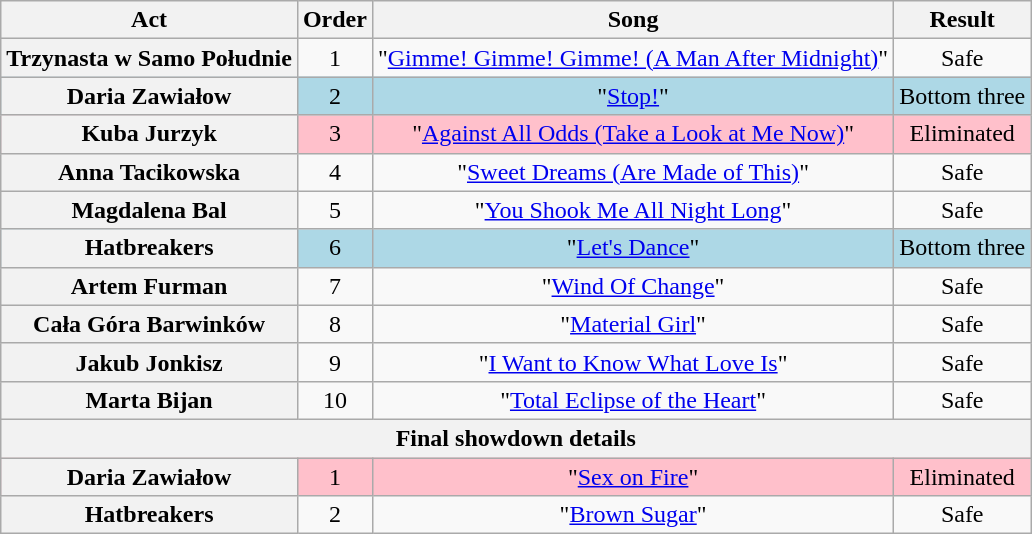<table class="wikitable plainrowheaders" style="text-align:center;">
<tr>
<th scope="col">Act</th>
<th scope="col">Order</th>
<th scope="col">Song</th>
<th scope="col">Result</th>
</tr>
<tr>
<th scope="row">Trzynasta w Samo Południe</th>
<td>1</td>
<td>"<a href='#'>Gimme! Gimme! Gimme! (A Man After Midnight)</a>"</td>
<td>Safe</td>
</tr>
<tr bgcolor="lightblue">
<th scope="row">Daria Zawiałow</th>
<td>2</td>
<td>"<a href='#'>Stop!</a>"</td>
<td>Bottom three</td>
</tr>
<tr style="background:pink;">
<th scope="row">Kuba Jurzyk</th>
<td>3</td>
<td>"<a href='#'>Against All Odds (Take a Look at Me Now)</a>"</td>
<td>Eliminated</td>
</tr>
<tr>
<th scope="row">Anna Tacikowska</th>
<td>4</td>
<td>"<a href='#'>Sweet Dreams (Are Made of This)</a>"</td>
<td>Safe</td>
</tr>
<tr>
<th scope="row">Magdalena Bal</th>
<td>5</td>
<td>"<a href='#'>You Shook Me All Night Long</a>"</td>
<td>Safe</td>
</tr>
<tr bgcolor="lightblue">
<th scope="row">Hatbreakers</th>
<td>6</td>
<td>"<a href='#'>Let's Dance</a>"</td>
<td>Bottom three</td>
</tr>
<tr>
<th scope="row">Artem Furman</th>
<td>7</td>
<td>"<a href='#'>Wind Of Change</a>"</td>
<td>Safe</td>
</tr>
<tr>
<th scope="row">Cała Góra Barwinków</th>
<td>8</td>
<td>"<a href='#'>Material Girl</a>"</td>
<td>Safe</td>
</tr>
<tr>
<th scope="row">Jakub Jonkisz</th>
<td>9</td>
<td>"<a href='#'>I Want to Know What Love Is</a>"</td>
<td>Safe</td>
</tr>
<tr>
<th scope="row">Marta Bijan</th>
<td>10</td>
<td>"<a href='#'>Total Eclipse of the Heart</a>"</td>
<td>Safe</td>
</tr>
<tr>
<th colspan="4">Final showdown details</th>
</tr>
<tr style="background:pink;">
<th scope="row">Daria Zawiałow</th>
<td>1</td>
<td>"<a href='#'>Sex on Fire</a>"</td>
<td>Eliminated</td>
</tr>
<tr>
<th scope="row">Hatbreakers</th>
<td>2</td>
<td>"<a href='#'>Brown Sugar</a>"</td>
<td>Safe</td>
</tr>
</table>
